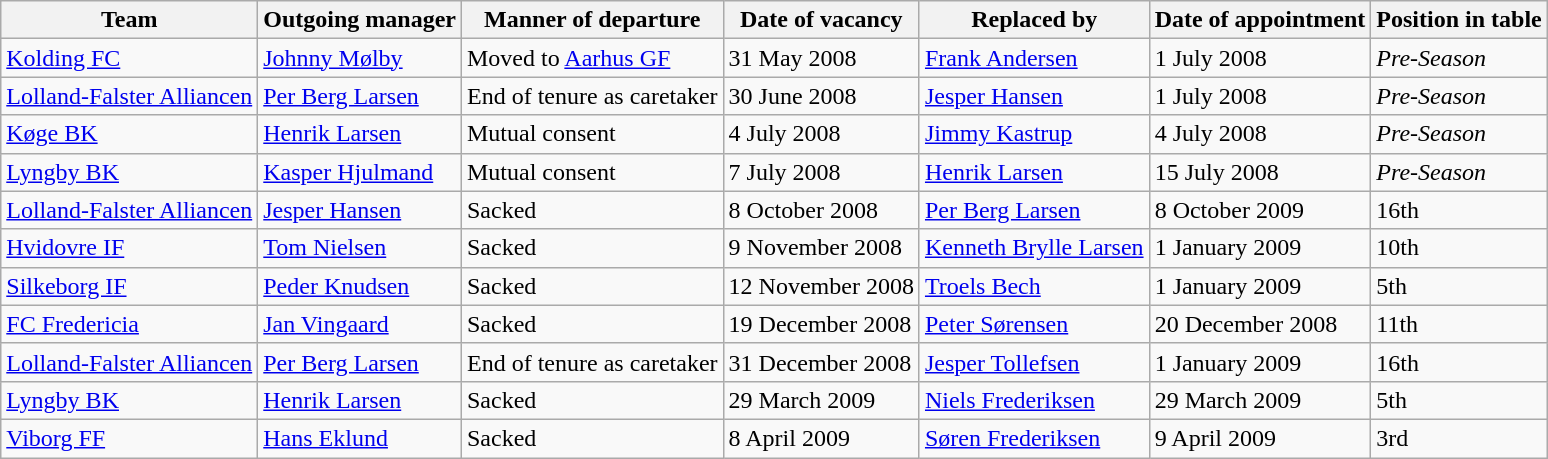<table class="wikitable">
<tr>
<th>Team</th>
<th>Outgoing manager</th>
<th>Manner of departure</th>
<th>Date of vacancy</th>
<th>Replaced by</th>
<th>Date of appointment</th>
<th>Position in table</th>
</tr>
<tr>
<td><a href='#'>Kolding FC</a></td>
<td> <a href='#'>Johnny Mølby</a></td>
<td>Moved to <a href='#'>Aarhus GF</a></td>
<td>31 May 2008</td>
<td> <a href='#'>Frank Andersen</a></td>
<td>1 July 2008</td>
<td><em>Pre-Season</em></td>
</tr>
<tr>
<td><a href='#'>Lolland-Falster Alliancen</a></td>
<td> <a href='#'>Per Berg Larsen</a></td>
<td>End of tenure as caretaker</td>
<td>30 June 2008</td>
<td> <a href='#'>Jesper Hansen</a></td>
<td>1 July 2008</td>
<td><em>Pre-Season</em></td>
</tr>
<tr>
<td><a href='#'>Køge BK</a></td>
<td> <a href='#'>Henrik Larsen</a></td>
<td>Mutual consent</td>
<td>4 July 2008</td>
<td> <a href='#'>Jimmy Kastrup</a></td>
<td>4 July 2008</td>
<td><em>Pre-Season</em></td>
</tr>
<tr>
<td><a href='#'>Lyngby BK</a></td>
<td> <a href='#'>Kasper Hjulmand</a></td>
<td>Mutual consent</td>
<td>7 July 2008</td>
<td> <a href='#'>Henrik Larsen</a></td>
<td>15 July 2008</td>
<td><em>Pre-Season</em></td>
</tr>
<tr>
<td><a href='#'>Lolland-Falster Alliancen</a></td>
<td> <a href='#'>Jesper Hansen</a></td>
<td>Sacked</td>
<td>8 October 2008</td>
<td> <a href='#'>Per Berg Larsen</a></td>
<td>8 October 2009</td>
<td>16th</td>
</tr>
<tr>
<td><a href='#'>Hvidovre IF</a></td>
<td> <a href='#'>Tom Nielsen</a></td>
<td>Sacked</td>
<td>9 November 2008</td>
<td> <a href='#'>Kenneth Brylle Larsen</a></td>
<td>1 January 2009</td>
<td>10th</td>
</tr>
<tr>
<td><a href='#'>Silkeborg IF</a></td>
<td> <a href='#'>Peder Knudsen</a></td>
<td>Sacked</td>
<td>12 November 2008</td>
<td> <a href='#'>Troels Bech</a></td>
<td>1 January 2009</td>
<td>5th</td>
</tr>
<tr>
<td><a href='#'>FC Fredericia</a></td>
<td> <a href='#'>Jan Vingaard</a></td>
<td>Sacked</td>
<td>19 December 2008</td>
<td> <a href='#'>Peter Sørensen</a></td>
<td>20 December 2008</td>
<td>11th</td>
</tr>
<tr>
<td><a href='#'>Lolland-Falster Alliancen</a></td>
<td> <a href='#'>Per Berg Larsen</a></td>
<td>End of tenure as caretaker</td>
<td>31 December 2008</td>
<td> <a href='#'>Jesper Tollefsen</a></td>
<td>1 January 2009</td>
<td>16th</td>
</tr>
<tr>
<td><a href='#'>Lyngby BK</a></td>
<td> <a href='#'>Henrik Larsen</a></td>
<td>Sacked</td>
<td>29 March 2009</td>
<td> <a href='#'>Niels Frederiksen</a></td>
<td>29 March 2009</td>
<td>5th</td>
</tr>
<tr>
<td><a href='#'>Viborg FF</a></td>
<td> <a href='#'>Hans Eklund</a></td>
<td>Sacked</td>
<td>8 April 2009</td>
<td> <a href='#'>Søren Frederiksen</a></td>
<td>9 April 2009</td>
<td>3rd</td>
</tr>
</table>
